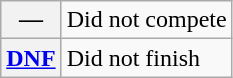<table class="wikitable">
<tr>
<th scope="row">—</th>
<td>Did not compete</td>
</tr>
<tr>
<th scope="row"><a href='#'>DNF</a></th>
<td>Did not finish</td>
</tr>
</table>
